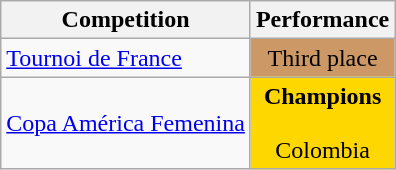<table class="wikitable">
<tr>
<th>Competition</th>
<th>Performance</th>
</tr>
<tr>
<td><a href='#'>Tournoi de France</a></td>
<td align=center bgcolor=#cc9966>Third place</td>
</tr>
<tr>
<td><a href='#'>Copa América Femenina</a></td>
<td align=center bgcolor=gold><strong>Champions</strong><br><br> Colombia</td>
</tr>
</table>
